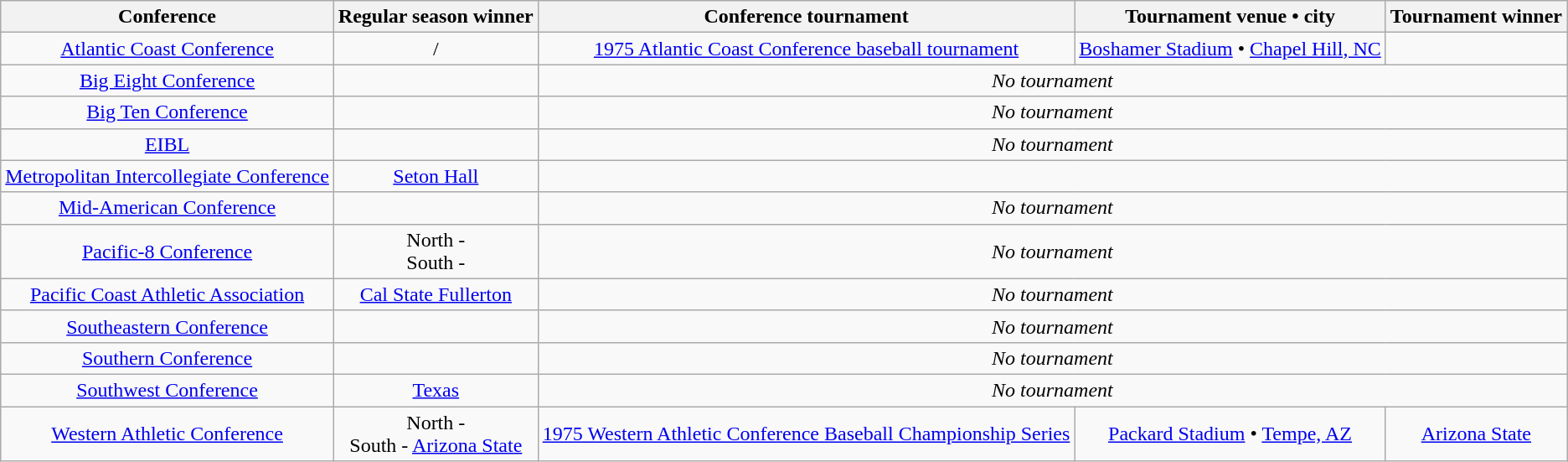<table class="wikitable" style="text-align:center;">
<tr>
<th>Conference</th>
<th>Regular season winner</th>
<th>Conference tournament</th>
<th>Tournament venue • city</th>
<th>Tournament winner</th>
</tr>
<tr>
<td><a href='#'>Atlantic Coast Conference</a></td>
<td>/</td>
<td><a href='#'>1975 Atlantic Coast Conference baseball tournament</a></td>
<td><a href='#'>Boshamer Stadium</a> • <a href='#'>Chapel Hill, NC</a></td>
<td></td>
</tr>
<tr>
<td><a href='#'>Big Eight Conference</a></td>
<td></td>
<td colspan=3><em>No tournament</em></td>
</tr>
<tr>
<td><a href='#'>Big Ten Conference</a></td>
<td></td>
<td colspan=3><em>No tournament</em></td>
</tr>
<tr>
<td><a href='#'>EIBL</a></td>
<td></td>
<td colspan=3><em>No tournament</em></td>
</tr>
<tr>
<td><a href='#'>Metropolitan Intercollegiate Conference</a></td>
<td><a href='#'>Seton Hall</a></td>
</tr>
<tr>
<td><a href='#'>Mid-American Conference</a></td>
<td></td>
<td colspan=3><em>No tournament</em></td>
</tr>
<tr>
<td><a href='#'>Pacific-8 Conference</a></td>
<td>North - <br>South - </td>
<td colspan=3><em>No tournament</em></td>
</tr>
<tr>
<td><a href='#'>Pacific Coast Athletic Association</a></td>
<td><a href='#'>Cal State Fullerton</a></td>
<td colspan=3><em>No tournament</em></td>
</tr>
<tr>
<td><a href='#'>Southeastern Conference</a></td>
<td></td>
<td colspan=3><em>No tournament</em></td>
</tr>
<tr>
<td><a href='#'>Southern Conference</a></td>
<td></td>
<td colspan=3><em>No tournament</em></td>
</tr>
<tr>
<td><a href='#'>Southwest Conference</a></td>
<td><a href='#'>Texas</a></td>
<td colspan=3><em>No tournament</em></td>
</tr>
<tr>
<td><a href='#'>Western Athletic Conference</a></td>
<td>North - <br>South - <a href='#'>Arizona State</a></td>
<td><a href='#'>1975 Western Athletic Conference Baseball Championship Series</a></td>
<td><a href='#'>Packard Stadium</a> • <a href='#'>Tempe, AZ</a></td>
<td><a href='#'>Arizona State</a></td>
</tr>
</table>
